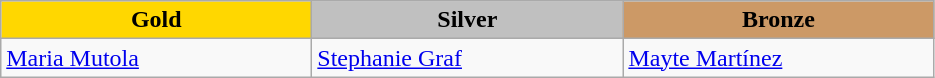<table class="wikitable" style="text-align:left">
<tr align="center">
<td width=200 bgcolor=gold><strong>Gold</strong></td>
<td width=200 bgcolor=silver><strong>Silver</strong></td>
<td width=200 bgcolor=CC9966><strong>Bronze</strong></td>
</tr>
<tr>
<td><a href='#'>Maria Mutola</a><br><em></em></td>
<td><a href='#'>Stephanie Graf</a><br><em></em></td>
<td><a href='#'>Mayte Martínez</a><br><em></em></td>
</tr>
</table>
